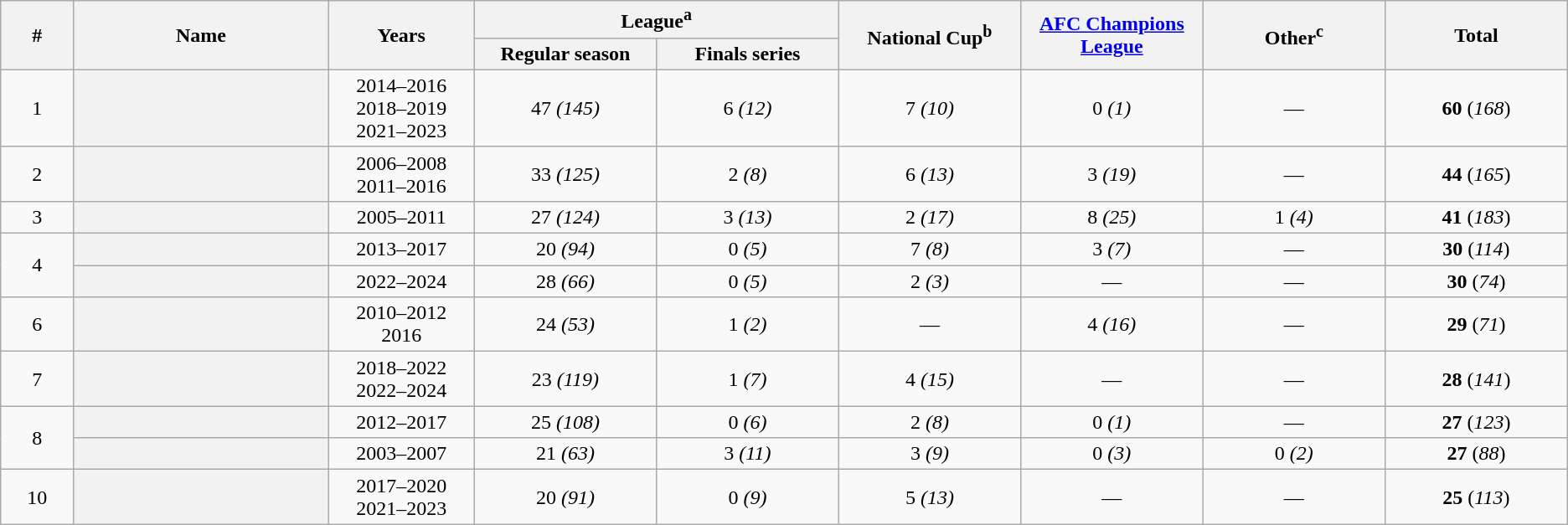<table class="sortable wikitable plainrowheaders"  style="text-align: center;">
<tr>
<th rowspan="2" scope="col" style="width:4%;">#</th>
<th rowspan="2" scope="col" style="width:14%;">Name</th>
<th rowspan="2" scope="col" style="width:8%;">Years</th>
<th colspan="2" scope="col" style="width:10%;">League<sup>a</sup></th>
<th rowspan="2" scope="col" style="width:10%;">National Cup<sup>b</sup></th>
<th rowspan="2" scope="col" style="width:10%;"><a href='#'>AFC Champions League</a></th>
<th rowspan="2" scope="col" style="width:10%;">Other<sup>c</sup></th>
<th rowspan="2" scope="col" style="width:10%;">Total</th>
</tr>
<tr>
<th scope="col" style="width:10%;">Regular season</th>
<th scope="col" style="width:10%;">Finals series</th>
</tr>
<tr>
<td>1</td>
<th scope="row"> </th>
<td>2014–2016<br>2018–2019<br>2021–2023</td>
<td>47 <em>(145)</em></td>
<td>6 <em>(12)</em></td>
<td>7 <em>(10)</em></td>
<td>0 <em>(1)</em></td>
<td>—</td>
<td><strong>60</strong> (<em>168</em>)</td>
</tr>
<tr>
<td>2</td>
<th scope="row"> </th>
<td>2006–2008<br>2011–2016</td>
<td>33 <em>(125)</em></td>
<td>2 <em>(8)</em></td>
<td>6 <em>(13)</em></td>
<td>3 <em>(19)</em></td>
<td>—</td>
<td><strong>44</strong> (<em>165</em>)</td>
</tr>
<tr>
<td>3</td>
<th scope="row"> </th>
<td>2005–2011</td>
<td>27 <em>(124)</em></td>
<td>3 <em>(13)</em></td>
<td>2 <em>(17)</em></td>
<td>8 <em>(25)</em></td>
<td>1 <em>(4)</em></td>
<td><strong>41</strong> (<em>183</em>)</td>
</tr>
<tr>
<td rowspan="2">4</td>
<th scope="row"> </th>
<td>2013–2017</td>
<td>20 <em>(94)</em></td>
<td>0 <em>(5)</em></td>
<td>7 <em>(8)</em></td>
<td>3 <em>(7)</em></td>
<td>—</td>
<td><strong>30</strong> (<em>114</em>)</td>
</tr>
<tr>
<th scope="row"> </th>
<td>2022–2024</td>
<td>28 <em>(66)</em></td>
<td>0 <em>(5)</em></td>
<td>2 <em>(3)</em></td>
<td>—</td>
<td>—</td>
<td><strong>30</strong> (<em>74</em>)</td>
</tr>
<tr>
<td>6</td>
<th scope="row"> </th>
<td>2010–2012<br>2016</td>
<td>24 <em>(53)</em></td>
<td>1 <em>(2)</em></td>
<td>—</td>
<td>4 <em>(16)</em></td>
<td>—</td>
<td><strong>29</strong> (<em>71</em>)</td>
</tr>
<tr>
<td>7</td>
<th scope="row"> </th>
<td>2018–2022<br>2022–2024</td>
<td>23 <em>(119)</em></td>
<td>1 <em>(7)</em></td>
<td>4 <em>(15)</em></td>
<td>—</td>
<td>—</td>
<td><strong>28</strong> (<em>141</em>)</td>
</tr>
<tr>
<td rowspan="2">8</td>
<th scope="row"> </th>
<td>2012–2017</td>
<td>25 <em>(108)</em></td>
<td>0 <em>(6)</em></td>
<td>2 <em>(8)</em></td>
<td>0 <em>(1)</em></td>
<td>—</td>
<td><strong>27</strong> (<em>123</em>)</td>
</tr>
<tr>
<th scope="row"> </th>
<td>2003–2007</td>
<td>21 <em>(63)</em></td>
<td>3 <em>(11)</em></td>
<td>3 <em>(9)</em></td>
<td>0 <em>(3)</em></td>
<td>0 <em>(2)</em></td>
<td><strong>27</strong> (<em>88</em>)</td>
</tr>
<tr>
<td>10</td>
<th scope="row"> </th>
<td>2017–2020<br>2021–2023</td>
<td>20 <em>(91)</em></td>
<td>0 <em>(9)</em></td>
<td>5 <em>(13)</em></td>
<td>—</td>
<td>—</td>
<td><strong>25</strong> (<em>113</em>)</td>
</tr>
</table>
